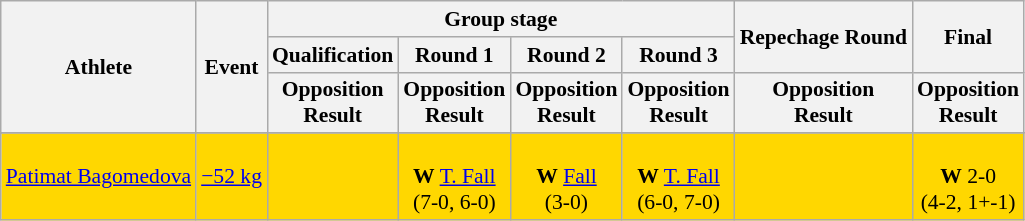<table class="wikitable" style="font-size:90%">
<tr>
<th rowspan="3">Athlete</th>
<th rowspan="3">Event</th>
<th colspan="4">Group stage</th>
<th rowspan="2">Repechage Round</th>
<th rowspan="2">Final</th>
</tr>
<tr>
<th>Qualification</th>
<th>Round 1</th>
<th>Round 2</th>
<th>Round 3</th>
</tr>
<tr>
<th>Opposition<br>Result</th>
<th>Opposition<br>Result</th>
<th>Opposition<br>Result</th>
<th>Opposition<br>Result</th>
<th>Opposition<br>Result</th>
<th>Opposition<br>Result</th>
</tr>
<tr>
</tr>
<tr bgcolor=gold>
<td><a href='#'>Patimat Bagomedova</a></td>
<td><a href='#'>−52 kg</a></td>
<td></td>
<td align=center><br><strong>W</strong> <a href='#'>T. Fall</a><br>(7-0, 6-0)</td>
<td align=center><br><strong>W</strong> <a href='#'>Fall</a><br>(3-0)</td>
<td align=center><br><strong>W</strong> <a href='#'>T. Fall</a><br>(6-0, 7-0)</td>
<td></td>
<td align=center><br><strong>W</strong> 2-0<br>(4-2, 1+-1)</td>
</tr>
</table>
